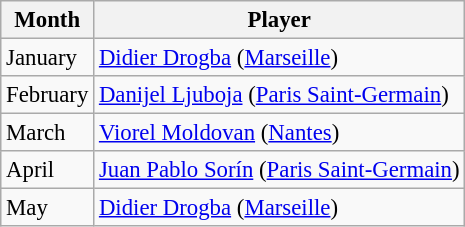<table class="wikitable" style="font-size:95%">
<tr>
<th>Month</th>
<th>Player</th>
</tr>
<tr --->
<td>January</td>
<td> <a href='#'>Didier Drogba</a> (<a href='#'>Marseille</a>)</td>
</tr>
<tr>
<td>February</td>
<td> <a href='#'>Danijel Ljuboja</a> (<a href='#'>Paris Saint-Germain</a>)</td>
</tr>
<tr>
<td>March</td>
<td> <a href='#'>Viorel Moldovan</a> (<a href='#'>Nantes</a>)</td>
</tr>
<tr>
<td>April</td>
<td> <a href='#'>Juan Pablo Sorín</a> (<a href='#'>Paris Saint-Germain</a>)</td>
</tr>
<tr>
<td>May</td>
<td> <a href='#'>Didier Drogba</a> (<a href='#'>Marseille</a>)</td>
</tr>
</table>
